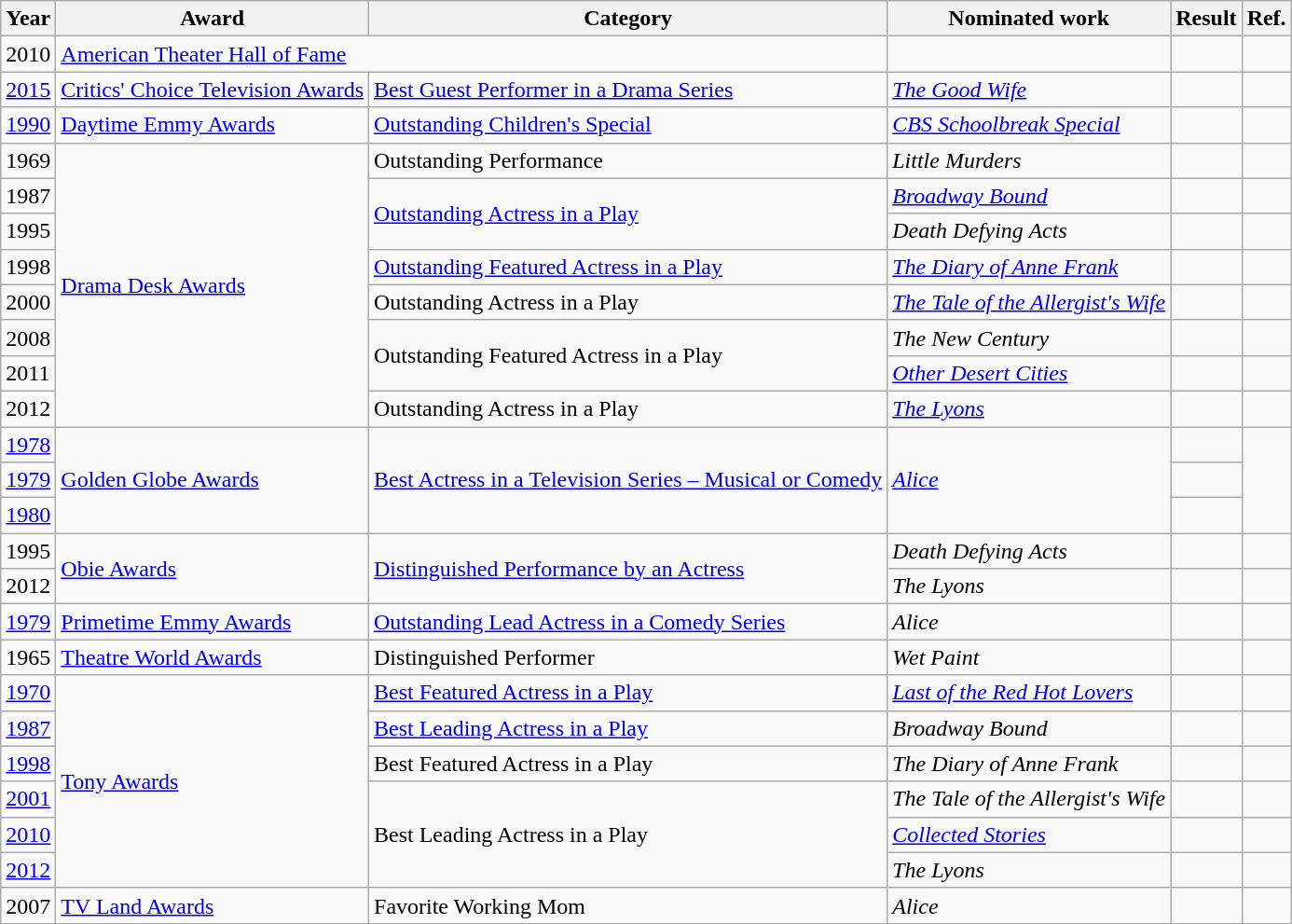<table class=wikitable>
<tr>
<th>Year</th>
<th>Award</th>
<th>Category</th>
<th>Nominated work</th>
<th>Result</th>
<th>Ref.</th>
</tr>
<tr>
<td>2010</td>
<td colspan="2"><a href='#'>American Theater Hall of Fame</a></td>
<td></td>
<td></td>
<td align="center"></td>
</tr>
<tr>
<td><a href='#'>2015</a></td>
<td><a href='#'>Critics' Choice Television Awards</a></td>
<td><a href='#'>Best Guest Performer in a Drama Series</a></td>
<td><em><a href='#'>The Good Wife</a></em></td>
<td></td>
<td align="center"></td>
</tr>
<tr>
<td><a href='#'>1990</a></td>
<td><a href='#'>Daytime Emmy Awards</a></td>
<td><a href='#'>Outstanding Children's Special</a></td>
<td><em><a href='#'>CBS Schoolbreak Special</a></em> </td>
<td></td>
<td align="center"></td>
</tr>
<tr>
<td>1969</td>
<td rowspan="8"><a href='#'>Drama Desk Awards</a></td>
<td>Outstanding Performance</td>
<td><em>Little Murders</em></td>
<td></td>
<td align="center"></td>
</tr>
<tr>
<td>1987</td>
<td rowspan="2"><a href='#'>Outstanding Actress in a Play</a></td>
<td><em><a href='#'>Broadway Bound</a></em></td>
<td></td>
<td align="center"></td>
</tr>
<tr>
<td>1995</td>
<td><em>Death Defying Acts</em></td>
<td></td>
<td align="center"></td>
</tr>
<tr>
<td>1998</td>
<td><a href='#'>Outstanding Featured Actress in a Play</a></td>
<td><em><a href='#'>The Diary of Anne Frank</a></em></td>
<td></td>
<td align="center"></td>
</tr>
<tr>
<td>2000</td>
<td>Outstanding Actress in a Play</td>
<td><em><a href='#'>The Tale of the Allergist's Wife</a></em></td>
<td></td>
<td align="center"></td>
</tr>
<tr>
<td>2008</td>
<td rowspan="2">Outstanding Featured Actress in a Play</td>
<td><em>The New Century</em></td>
<td></td>
<td align="center"></td>
</tr>
<tr>
<td>2011</td>
<td><em><a href='#'>Other Desert Cities</a></em></td>
<td></td>
<td align="center"></td>
</tr>
<tr>
<td>2012</td>
<td>Outstanding Actress in a Play</td>
<td><em><a href='#'>The Lyons</a></em></td>
<td></td>
<td align="center"></td>
</tr>
<tr>
<td><a href='#'>1978</a></td>
<td rowspan="3"><a href='#'>Golden Globe Awards</a></td>
<td rowspan="3"><a href='#'>Best Actress in a Television Series – Musical or Comedy</a></td>
<td rowspan="3"><em><a href='#'>Alice</a></em></td>
<td></td>
<td align="center" rowspan="3"></td>
</tr>
<tr>
<td><a href='#'>1979</a></td>
<td></td>
</tr>
<tr>
<td><a href='#'>1980</a></td>
<td></td>
</tr>
<tr>
<td>1995</td>
<td rowspan="2"><a href='#'>Obie Awards</a></td>
<td rowspan="2"><a href='#'>Distinguished Performance by an Actress</a></td>
<td><em>Death Defying Acts</em></td>
<td></td>
<td align="center"></td>
</tr>
<tr>
<td>2012</td>
<td><em>The Lyons</em></td>
<td></td>
<td align="center"></td>
</tr>
<tr>
<td><a href='#'>1979</a></td>
<td><a href='#'>Primetime Emmy Awards</a></td>
<td><a href='#'>Outstanding Lead Actress in a Comedy Series</a></td>
<td><em>Alice</em></td>
<td></td>
<td align="center"></td>
</tr>
<tr>
<td>1965</td>
<td><a href='#'>Theatre World Awards</a></td>
<td>Distinguished Performer</td>
<td><em>Wet Paint</em></td>
<td></td>
<td align="center"></td>
</tr>
<tr>
<td><a href='#'>1970</a></td>
<td rowspan="6"><a href='#'>Tony Awards</a></td>
<td><a href='#'>Best Featured Actress in a Play</a></td>
<td><em><a href='#'>Last of the Red Hot Lovers</a></em></td>
<td></td>
<td align="center"></td>
</tr>
<tr>
<td><a href='#'>1987</a></td>
<td><a href='#'>Best Leading Actress in a Play</a></td>
<td><em>Broadway Bound</em></td>
<td></td>
<td align="center"></td>
</tr>
<tr>
<td><a href='#'>1998</a></td>
<td>Best Featured Actress in a Play</td>
<td><em>The Diary of Anne Frank</em></td>
<td></td>
<td align="center"></td>
</tr>
<tr>
<td><a href='#'>2001</a></td>
<td rowspan="3">Best Leading Actress in a Play</td>
<td><em>The Tale of the Allergist's Wife</em></td>
<td></td>
<td align="center"></td>
</tr>
<tr>
<td><a href='#'>2010</a></td>
<td><em><a href='#'>Collected Stories</a></em></td>
<td></td>
<td align="center"></td>
</tr>
<tr>
<td><a href='#'>2012</a></td>
<td><em>The Lyons</em></td>
<td></td>
<td align="center"></td>
</tr>
<tr>
<td>2007</td>
<td><a href='#'>TV Land Awards</a></td>
<td>Favorite Working Mom</td>
<td><em>Alice</em></td>
<td></td>
<td align="center"></td>
</tr>
</table>
